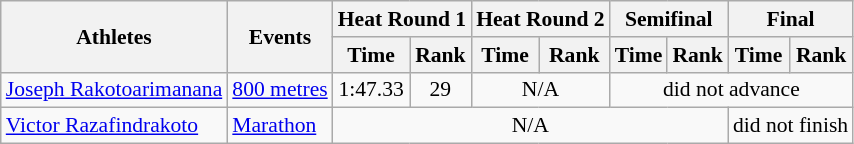<table class=wikitable style=font-size:90%>
<tr>
<th rowspan=2>Athletes</th>
<th rowspan=2>Events</th>
<th colspan=2>Heat Round 1</th>
<th colspan=2>Heat Round 2</th>
<th colspan=2>Semifinal</th>
<th colspan=2>Final</th>
</tr>
<tr>
<th>Time</th>
<th>Rank</th>
<th>Time</th>
<th>Rank</th>
<th>Time</th>
<th>Rank</th>
<th>Time</th>
<th>Rank</th>
</tr>
<tr>
<td><a href='#'>Joseph Rakotoarimanana</a></td>
<td><a href='#'>800 metres</a></td>
<td align=center>1:47.33</td>
<td align=center>29</td>
<td align=center colspan=2>N/A</td>
<td align=center colspan=4>did not advance</td>
</tr>
<tr>
<td><a href='#'>Victor Razafindrakoto</a></td>
<td><a href='#'>Marathon</a></td>
<td align=center colspan=6>N/A</td>
<td align=center colspan=2>did not finish</td>
</tr>
</table>
